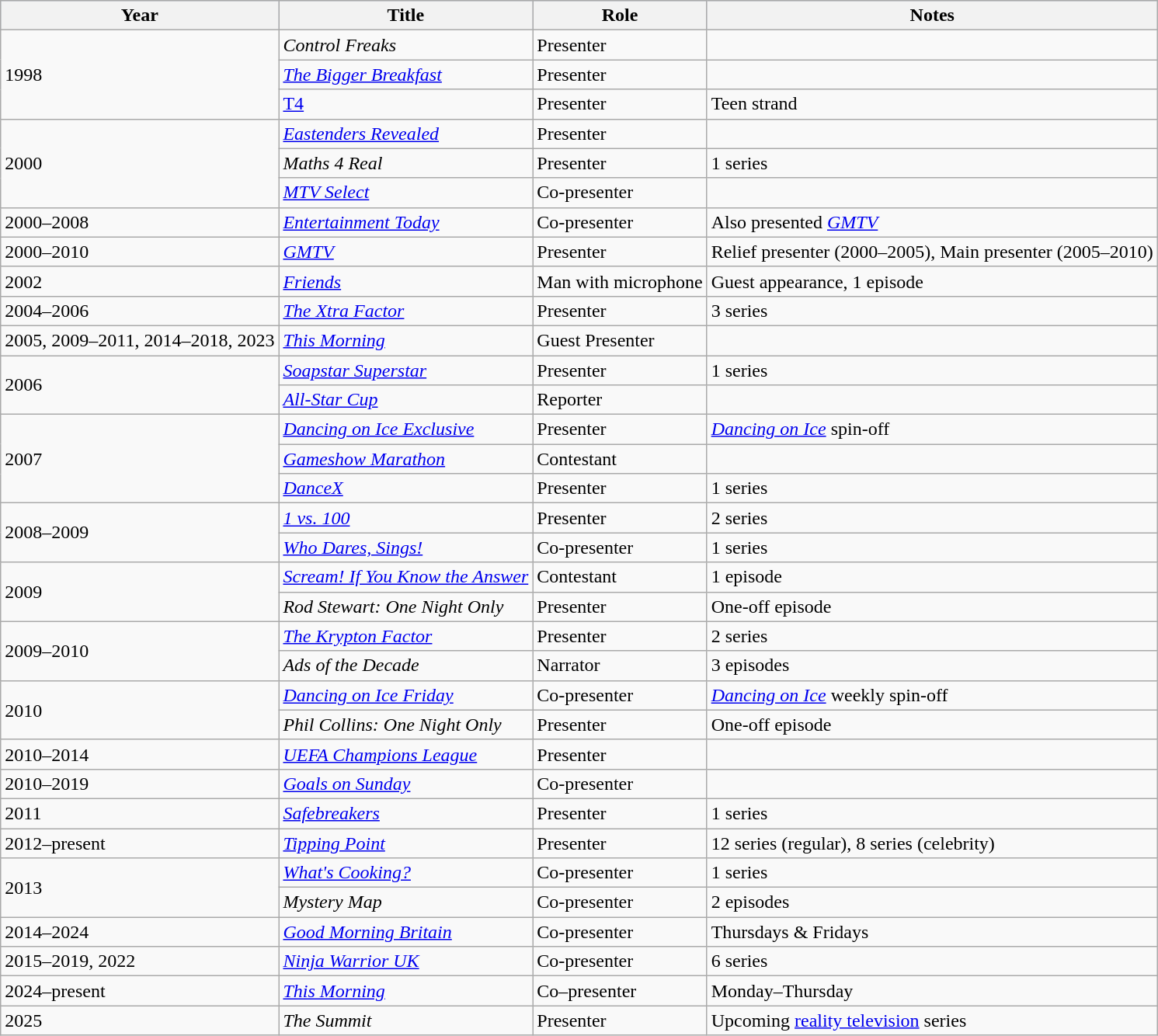<table class="wikitable">
<tr style="background:#b0c4de; text-align:center;">
<th>Year</th>
<th>Title</th>
<th>Role</th>
<th>Notes</th>
</tr>
<tr>
<td rowspan=3>1998</td>
<td><em>Control Freaks</em></td>
<td>Presenter</td>
<td></td>
</tr>
<tr>
<td><em><a href='#'>The Bigger Breakfast</a></em></td>
<td>Presenter</td>
<td></td>
</tr>
<tr>
<td><a href='#'>T4</a></td>
<td>Presenter</td>
<td>Teen strand</td>
</tr>
<tr>
<td rowspan=3>2000</td>
<td><em><a href='#'>Eastenders Revealed</a></em></td>
<td>Presenter</td>
<td></td>
</tr>
<tr>
<td><em>Maths 4 Real</em></td>
<td>Presenter</td>
<td>1 series</td>
</tr>
<tr>
<td><em><a href='#'>MTV Select</a></em></td>
<td>Co-presenter</td>
<td></td>
</tr>
<tr>
<td>2000–2008</td>
<td><em><a href='#'>Entertainment Today</a></em></td>
<td>Co-presenter</td>
<td>Also presented <em><a href='#'>GMTV</a></em></td>
</tr>
<tr>
<td>2000–2010</td>
<td><em><a href='#'>GMTV</a></em></td>
<td>Presenter</td>
<td>Relief presenter (2000–2005), Main presenter (2005–2010)</td>
</tr>
<tr>
<td>2002</td>
<td><em><a href='#'>Friends</a></em></td>
<td>Man with microphone</td>
<td>Guest appearance, 1 episode</td>
</tr>
<tr>
<td>2004–2006</td>
<td><em><a href='#'>The Xtra Factor</a></em></td>
<td>Presenter</td>
<td>3 series</td>
</tr>
<tr>
<td>2005, 2009–2011, 2014–2018, 2023</td>
<td><em><a href='#'>This Morning</a></em></td>
<td>Guest Presenter</td>
<td></td>
</tr>
<tr>
<td rowspan=2>2006</td>
<td><em><a href='#'>Soapstar Superstar</a></em></td>
<td>Presenter</td>
<td>1 series</td>
</tr>
<tr>
<td><em><a href='#'>All-Star Cup</a></em></td>
<td>Reporter</td>
<td></td>
</tr>
<tr>
<td rowspan=3>2007</td>
<td><em><a href='#'>Dancing on Ice Exclusive</a></em></td>
<td>Presenter</td>
<td><em><a href='#'>Dancing on Ice</a></em> spin-off</td>
</tr>
<tr>
<td><em><a href='#'>Gameshow Marathon</a></em></td>
<td>Contestant</td>
<td></td>
</tr>
<tr>
<td><em><a href='#'>DanceX</a></em></td>
<td>Presenter</td>
<td>1 series</td>
</tr>
<tr>
<td rowspan=2>2008–2009</td>
<td><em><a href='#'>1 vs. 100</a></em></td>
<td>Presenter</td>
<td>2 series</td>
</tr>
<tr>
<td><em><a href='#'>Who Dares, Sings!</a></em></td>
<td>Co-presenter</td>
<td>1 series</td>
</tr>
<tr>
<td rowspan=2>2009</td>
<td><em><a href='#'>Scream! If You Know the Answer</a></em></td>
<td>Contestant</td>
<td>1 episode</td>
</tr>
<tr>
<td><em>Rod Stewart: One Night Only</em></td>
<td>Presenter</td>
<td>One-off episode</td>
</tr>
<tr>
<td rowspan=2>2009–2010</td>
<td><em><a href='#'>The Krypton Factor</a></em></td>
<td>Presenter</td>
<td>2 series</td>
</tr>
<tr>
<td><em>Ads of the Decade</em></td>
<td>Narrator</td>
<td>3 episodes</td>
</tr>
<tr>
<td rowspan="2">2010</td>
<td><em><a href='#'>Dancing on Ice Friday</a></em></td>
<td>Co-presenter</td>
<td><em><a href='#'>Dancing on Ice</a></em> weekly spin-off</td>
</tr>
<tr>
<td><em>Phil Collins: One Night Only</em></td>
<td>Presenter</td>
<td>One-off episode</td>
</tr>
<tr>
<td>2010–2014</td>
<td><em><a href='#'>UEFA Champions League</a></em></td>
<td>Presenter</td>
<td></td>
</tr>
<tr>
<td>2010–2019</td>
<td><em><a href='#'>Goals on Sunday</a></em></td>
<td>Co-presenter</td>
<td></td>
</tr>
<tr>
<td>2011</td>
<td><em><a href='#'>Safebreakers</a></em></td>
<td>Presenter</td>
<td>1 series</td>
</tr>
<tr>
<td>2012–present</td>
<td><em><a href='#'>Tipping Point</a></em></td>
<td>Presenter</td>
<td>12 series (regular), 8 series (celebrity)</td>
</tr>
<tr>
<td rowspan=2>2013</td>
<td><em><a href='#'>What's Cooking?</a></em></td>
<td>Co-presenter</td>
<td>1 series</td>
</tr>
<tr>
<td><em>Mystery Map</em></td>
<td>Co-presenter</td>
<td>2 episodes</td>
</tr>
<tr>
<td>2014–2024</td>
<td><em><a href='#'>Good Morning Britain</a></em></td>
<td>Co-presenter</td>
<td>Thursdays & Fridays</td>
</tr>
<tr>
<td>2015–2019, 2022</td>
<td><em><a href='#'>Ninja Warrior UK</a></em></td>
<td>Co-presenter</td>
<td>6 series</td>
</tr>
<tr>
<td>2024–present</td>
<td><em><a href='#'>This Morning</a></em></td>
<td>Co–presenter</td>
<td>Monday–Thursday</td>
</tr>
<tr>
<td>2025</td>
<td><em>The Summit</em></td>
<td>Presenter</td>
<td>Upcoming <a href='#'>reality television</a> series</td>
</tr>
</table>
